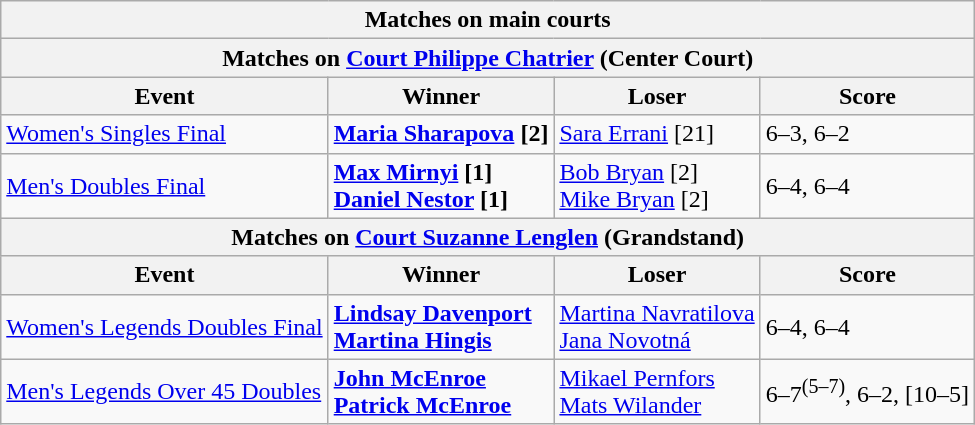<table class="wikitable">
<tr>
<th colspan=4 style=white-space:nowrap>Matches on main courts</th>
</tr>
<tr>
<th colspan=4>Matches on <a href='#'>Court Philippe Chatrier</a> (Center Court)</th>
</tr>
<tr>
<th>Event</th>
<th>Winner</th>
<th>Loser</th>
<th>Score</th>
</tr>
<tr>
<td><a href='#'>Women's Singles Final</a></td>
<td> <strong><a href='#'>Maria Sharapova</a> [2]</strong></td>
<td> <a href='#'>Sara Errani</a> [21]</td>
<td>6–3, 6–2</td>
</tr>
<tr>
<td><a href='#'>Men's Doubles Final</a></td>
<td><strong> <a href='#'>Max Mirnyi</a> [1] <br>  <a href='#'>Daniel Nestor</a> [1]</strong></td>
<td> <a href='#'>Bob Bryan</a> [2] <br>  <a href='#'>Mike Bryan</a> [2]</td>
<td>6–4, 6–4</td>
</tr>
<tr>
<th colspan=4>Matches on <a href='#'>Court Suzanne Lenglen</a> (Grandstand)</th>
</tr>
<tr>
<th>Event</th>
<th>Winner</th>
<th>Loser</th>
<th>Score</th>
</tr>
<tr>
<td><a href='#'>Women's Legends Doubles Final</a></td>
<td><strong> <a href='#'>Lindsay Davenport</a> <br>  <a href='#'>Martina Hingis</a></strong></td>
<td> <a href='#'>Martina Navratilova</a> <br>  <a href='#'>Jana Novotná</a></td>
<td>6–4, 6–4</td>
</tr>
<tr>
<td><a href='#'>Men's Legends Over 45 Doubles</a></td>
<td><strong> <a href='#'>John McEnroe</a> <br>  <a href='#'>Patrick McEnroe</a></strong></td>
<td> <a href='#'>Mikael Pernfors</a> <br>  <a href='#'>Mats Wilander</a></td>
<td>6–7<sup>(5–7)</sup>, 6–2, [10–5]</td>
</tr>
</table>
